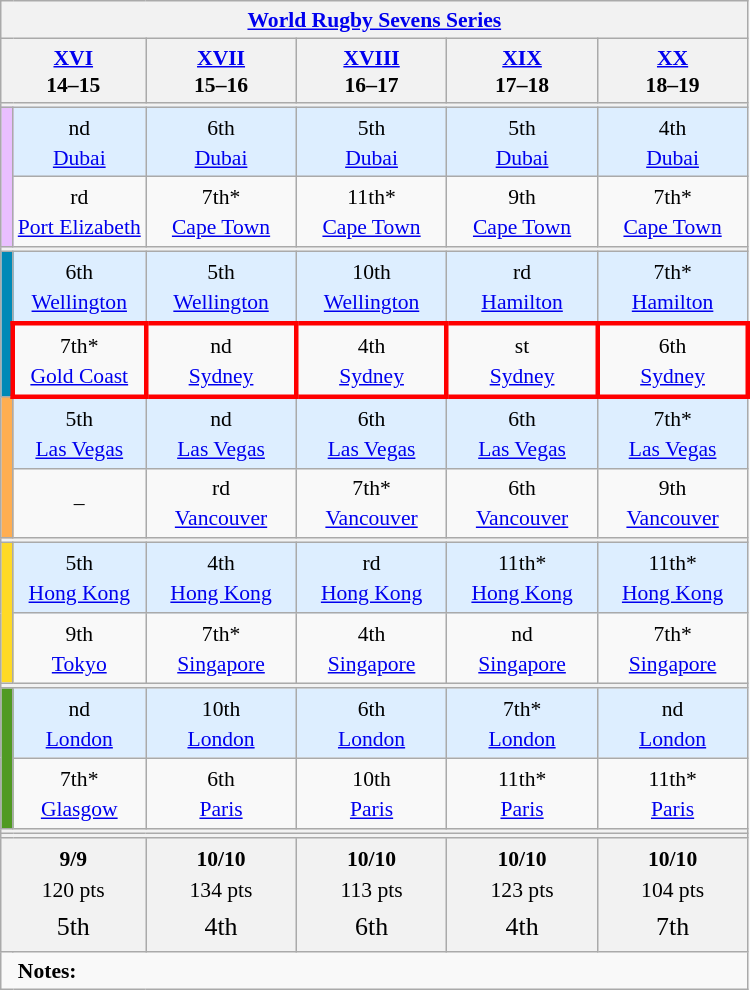<table class="wikitable" style="font-size:90%;line-height:1.25;text-align:center; width=100%;">
<tr>
<th colspan=100% style="width:6.5em; background:#f2f2f2;"><a href='#'>World Rugby Sevens Series</a></th>
</tr>
<tr>
<th colspan="2" style="padding:0; cell-spacing:0; width:6.5em; background:#f2f2f2;"><strong><a href='#'>XVI</a></strong><br><span>14–15</span></th>
<th style="width:6.5em; background:#f2f2f2;"><strong><a href='#'>XVII</a></strong><br><span>15–16</span></th>
<th style="width:6.5em; background:#f2f2f2;"><strong><a href='#'>XVIII</a></strong><br><span>16–17</span></th>
<th style="width:6.5em; background:#f2f2f2;"><strong><a href='#'>XIX</a></strong><br><span>17–18</span></th>
<th style="width:6.5em; background:#f2f2f2;"><strong><a href='#'>XX</a></strong><br><span>18–19</span></th>
</tr>
<tr style="background:#f2f2f2;">
<td colspan="100%" style="font-size:0.2em; line-height:1px;"> </td>
</tr>
<tr style="background:#ddeeff; line-height:20px;">
<th rowspan="2" style="padding:0; cell-spacing:0; width:6px; background-color:#E9BFFF; line-height:20px;"></th>
<td>nd<br> <a href='#'>Dubai</a></td>
<td>6th        <br> <a href='#'>Dubai</a></td>
<td>5th        <br> <a href='#'>Dubai</a></td>
<td>5th        <br> <a href='#'>Dubai</a></td>
<td>4th        <br> <a href='#'>Dubai</a></td>
</tr>
<tr style=" line-height:20px;">
<td>rd<br> <a href='#'>Port Elizabeth</a></td>
<td>7th*       <br> <a href='#'>Cape Town</a></td>
<td>11th*       <br> <a href='#'>Cape Town</a></td>
<td>9th        <br> <a href='#'>Cape Town</a></td>
<td>7th*       <br> <a href='#'>Cape Town</a></td>
</tr>
<tr style="background:#f2f2f2;">
<td colspan="100%" style="font-size:0.2em; line-height:1px;"> </td>
</tr>
<tr style="background:#ddeeff; line-height:20px;">
<th rowspan="2" style="padding:0; cell-spacing:0; width:6px; background-color:#0089B7; line-height:20px;"></th>
<td>6th     <br> <a href='#'>Wellington</a></td>
<td>5th     <br> <a href='#'>Wellington</a></td>
<td>10th    <br> <a href='#'>Wellington</a></td>
<td>rd<br> <a href='#'>Hamilton</a></td>
<td>7th*    <br> <a href='#'>Hamilton</a></td>
</tr>
<tr style="line-height:20px;">
<td style="border: 3px solid red;">   7th*     <br> <a href='#'>Gold Coast</a></td>
<td style="border: 3px solid red;">nd<br> <a href='#'>Sydney</a></td>
<td style="border: 3px solid red;">     4th    <br> <a href='#'>Sydney</a></td>
<td style="border: 3px solid red;">st <br> <a href='#'>Sydney</a></td>
<td style="border: 3px solid red;">     6th    <br> <a href='#'>Sydney</a></td>
</tr>
<tr style="background:#ddeeff; line-height:20px;">
<th rowspan="2" style="padding:0; cell-spacing:0; width:6px; background-color:#FFAE51; line-height:20px;"></th>
<td>5th     <br> <a href='#'>Las Vegas</a></td>
<td>nd<br> <a href='#'>Las Vegas</a></td>
<td>6th     <br> <a href='#'>Las Vegas</a></td>
<td>6th     <br> <a href='#'>Las Vegas</a></td>
<td>7th*    <br> <a href='#'>Las Vegas</a></td>
</tr>
<tr style="line-height:20px">
<td>–</td>
<td>rd<br> <a href='#'>Vancouver</a></td>
<td>7th*     <br> <a href='#'>Vancouver</a></td>
<td>6th      <br> <a href='#'>Vancouver</a></td>
<td>9th      <br> <a href='#'>Vancouver</a></td>
</tr>
<tr style="background:#f2f2f2;">
<td colspan="100%" style="font-size:0.2em; line-height:1px;"> </td>
</tr>
<tr style="background:#ddeeff; line-height:20px;">
<th rowspan="2" style="padding:0; cell-spacing:0; width:6px; background-color:#FFDA26; line-height:20px"></th>
<td>5th      <br> <a href='#'>Hong Kong</a></td>
<td>4th      <br> <a href='#'>Hong Kong</a></td>
<td>rd<br> <a href='#'>Hong Kong</a></td>
<td>11th*    <br> <a href='#'>Hong Kong</a></td>
<td>11th*    <br> <a href='#'>Hong Kong</a></td>
</tr>
<tr style="line-height:20px;">
<td>9th      <br> <a href='#'>Tokyo</a></td>
<td>7th*     <br> <a href='#'>Singapore</a></td>
<td>4th      <br> <a href='#'>Singapore</a></td>
<td>nd<br> <a href='#'>Singapore</a></td>
<td>7th*     <br> <a href='#'>Singapore</a></td>
</tr>
<tr style="background:#f2f2f2;">
<td colspan="100%" style="font-size:0.2em; line-height:1px;"> </td>
</tr>
<tr style="background:#ddeeff; line-height:20px;">
<th rowspan="2" style="padding:0; cell-spacing:0; width:6px; background-color:#509A22; line-height:20px"></th>
<td>nd<br> <a href='#'>London</a></td>
<td>10th     <br> <a href='#'>London</a></td>
<td>6th     <br> <a href='#'>London</a></td>
<td>7th*    <br> <a href='#'>London</a></td>
<td>nd<br> <a href='#'>London</a></td>
</tr>
<tr style="line-height:20px;">
<td>7th*    <br> <a href='#'>Glasgow</a></td>
<td>6th     <br> <a href='#'>Paris</a></td>
<td>10th     <br> <a href='#'>Paris</a></td>
<td>11th*    <br> <a href='#'>Paris</a></td>
<td>11th*    <br> <a href='#'>Paris</a></td>
</tr>
<tr style="background:#f2f2f2;">
<td colspan="100%" style="font-size:0.2em; line-height:1px;"> </td>
</tr>
<tr style="background:#f2f2f2;">
<td colspan="100%" style="font-size:0.2em; line-height:1px;"> </td>
</tr>
<tr style="line-height:1.5;">
<th colspan="2" style="font-weight:normal; background:#f2f2f2;"><strong>9/9</strong><br>120 pts<br><big>5th</big>
</th>
<th style="font-weight:normal; background:#f2f2f2; vertical-align:top;"><strong>10/10</strong><br> 134 pts<br><big>4th</big>
</th>
<th style="font-weight:normal; background:#f2f2f2; vertical-align:top;"><strong>10/10</strong><br>113 pts<br><big>6th</big>
</th>
<th style="font-weight:normal; background:#f2f2f2; vertical-align:top;"><strong>10/10</strong><br> 123 pts<br><big>4th</big>
</th>
<th style="font-weight:normal; background:#f2f2f2; vertical-align:top;"><strong>10/10</strong><br> 104 pts<br><big>7th</big></th>
</tr>
<tr>
<td style="padding:0;border-right:1px solid transparent;"></td>
<td colspan="5" style="border-left:1px solid transparent;text-align:left;line-height:130%;"><strong>Notes:</strong> </td>
</tr>
</table>
